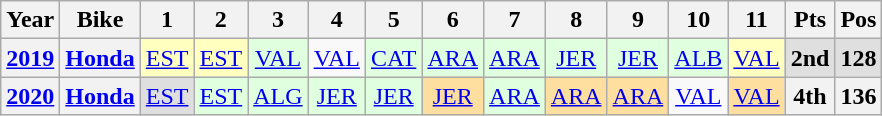<table class="wikitable" style="text-align:center;">
<tr>
<th>Year</th>
<th>Bike</th>
<th>1</th>
<th>2</th>
<th>3</th>
<th>4</th>
<th>5</th>
<th>6</th>
<th>7</th>
<th>8</th>
<th>9</th>
<th>10</th>
<th>11</th>
<th>Pts</th>
<th>Pos</th>
</tr>
<tr>
<th><a href='#'>2019</a></th>
<th><a href='#'>Honda</a></th>
<td style="background:#FFFFBF;"><a href='#'>EST</a><br></td>
<td style="background:#FFFFBF;"><a href='#'>EST</a><br></td>
<td style="background:#DFFFDF;"><a href='#'>VAL</a><br></td>
<td><a href='#'>VAL</a></td>
<td style="background:#DFFFDF;"><a href='#'>CAT</a><br></td>
<td style="background:#DFFFDF;"><a href='#'>ARA</a><br></td>
<td style="background:#DFFFDF;"><a href='#'>ARA</a><br></td>
<td style="background:#DFFFDF;"><a href='#'>JER</a><br></td>
<td style="background:#DFFFDF;"><a href='#'>JER</a><br></td>
<td style="background:#DFFFDF;"><a href='#'>ALB</a><br></td>
<td style="background:#FFFFBF;"><a href='#'>VAL</a><br></td>
<th style="background:#DFDFDF;">2nd</th>
<th style="background:#DFDFDF;">128</th>
</tr>
<tr>
<th><a href='#'>2020</a></th>
<th><a href='#'>Honda</a></th>
<td style="background:#DFDFDF;"><a href='#'>EST</a><br></td>
<td style="background:#DFFFDF;"><a href='#'>EST</a><br></td>
<td style="background:#DFFFDF;"><a href='#'>ALG</a><br></td>
<td style="background:#DFFFDF;"><a href='#'>JER</a><br></td>
<td style="background:#DFFFDF;"><a href='#'>JER</a><br></td>
<td style="background:#FFDF9F;"><a href='#'>JER</a><br></td>
<td style="background:#DFFFDF;"><a href='#'>ARA</a><br></td>
<td style="background:#FFDF9F;"><a href='#'>ARA</a><br></td>
<td style="background:#FFDF9F;"><a href='#'>ARA</a><br></td>
<td><a href='#'>VAL</a></td>
<td style="background:#FFDF9F;"><a href='#'>VAL</a><br></td>
<th>4th</th>
<th>136</th>
</tr>
</table>
